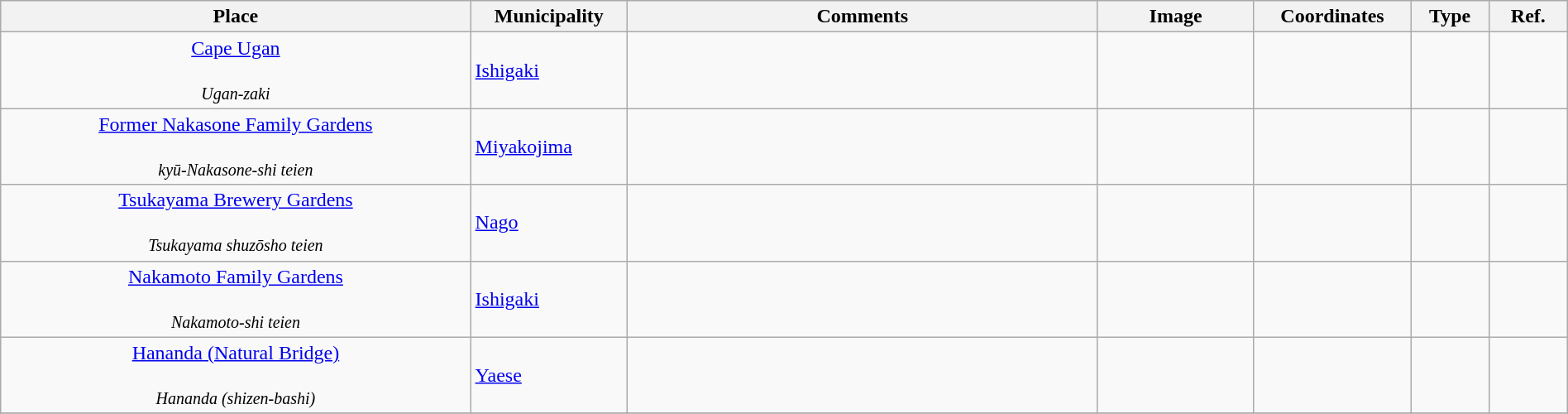<table class="wikitable sortable"  style="width:100%;">
<tr>
<th width="30%" align="left">Place</th>
<th width="10%" align="left">Municipality</th>
<th width="30%" align="left" class="unsortable">Comments</th>
<th width="10%" align="left"  class="unsortable">Image</th>
<th width="10%" align="left" class="unsortable">Coordinates</th>
<th width="5%" align="left">Type</th>
<th width="5%" align="left"  class="unsortable">Ref.</th>
</tr>
<tr>
<td align="center"><a href='#'>Cape Ugan</a><br><br><small><em>Ugan-zaki</em></small></td>
<td><a href='#'>Ishigaki</a></td>
<td></td>
<td></td>
<td></td>
<td></td>
<td></td>
</tr>
<tr>
<td align="center"><a href='#'>Former Nakasone Family Gardens</a><br><br><small><em>kyū-Nakasone-shi teien</em></small></td>
<td><a href='#'>Miyakojima</a></td>
<td></td>
<td></td>
<td></td>
<td></td>
<td></td>
</tr>
<tr>
<td align="center"><a href='#'>Tsukayama Brewery Gardens</a><br><br><small><em>Tsukayama shuzōsho teien</em></small></td>
<td><a href='#'>Nago</a></td>
<td></td>
<td></td>
<td></td>
<td></td>
<td></td>
</tr>
<tr>
<td align="center"><a href='#'>Nakamoto Family Gardens</a><br><br><small><em>Nakamoto-shi teien</em></small></td>
<td><a href='#'>Ishigaki</a></td>
<td></td>
<td></td>
<td></td>
<td></td>
<td></td>
</tr>
<tr>
<td align="center"><a href='#'>Hananda (Natural Bridge)</a><br><br><small><em>Hananda (shizen-bashi)</em></small></td>
<td><a href='#'>Yaese</a></td>
<td></td>
<td></td>
<td></td>
<td></td>
<td></td>
</tr>
<tr>
</tr>
</table>
